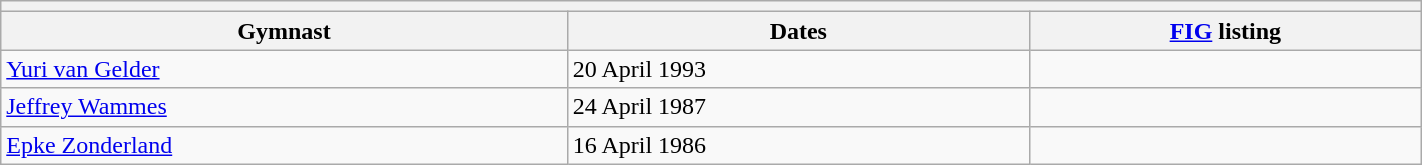<table class="wikitable mw-collapsible mw-collapsed" width="75%">
<tr>
<th colspan="3"></th>
</tr>
<tr>
<th>Gymnast</th>
<th>Dates</th>
<th><a href='#'>FIG</a> listing</th>
</tr>
<tr>
<td><a href='#'>Yuri van Gelder</a></td>
<td>20 April 1993</td>
<td></td>
</tr>
<tr>
<td><a href='#'>Jeffrey Wammes</a></td>
<td>24 April 1987</td>
<td></td>
</tr>
<tr>
<td><a href='#'>Epke Zonderland</a></td>
<td>16 April 1986</td>
<td></td>
</tr>
</table>
